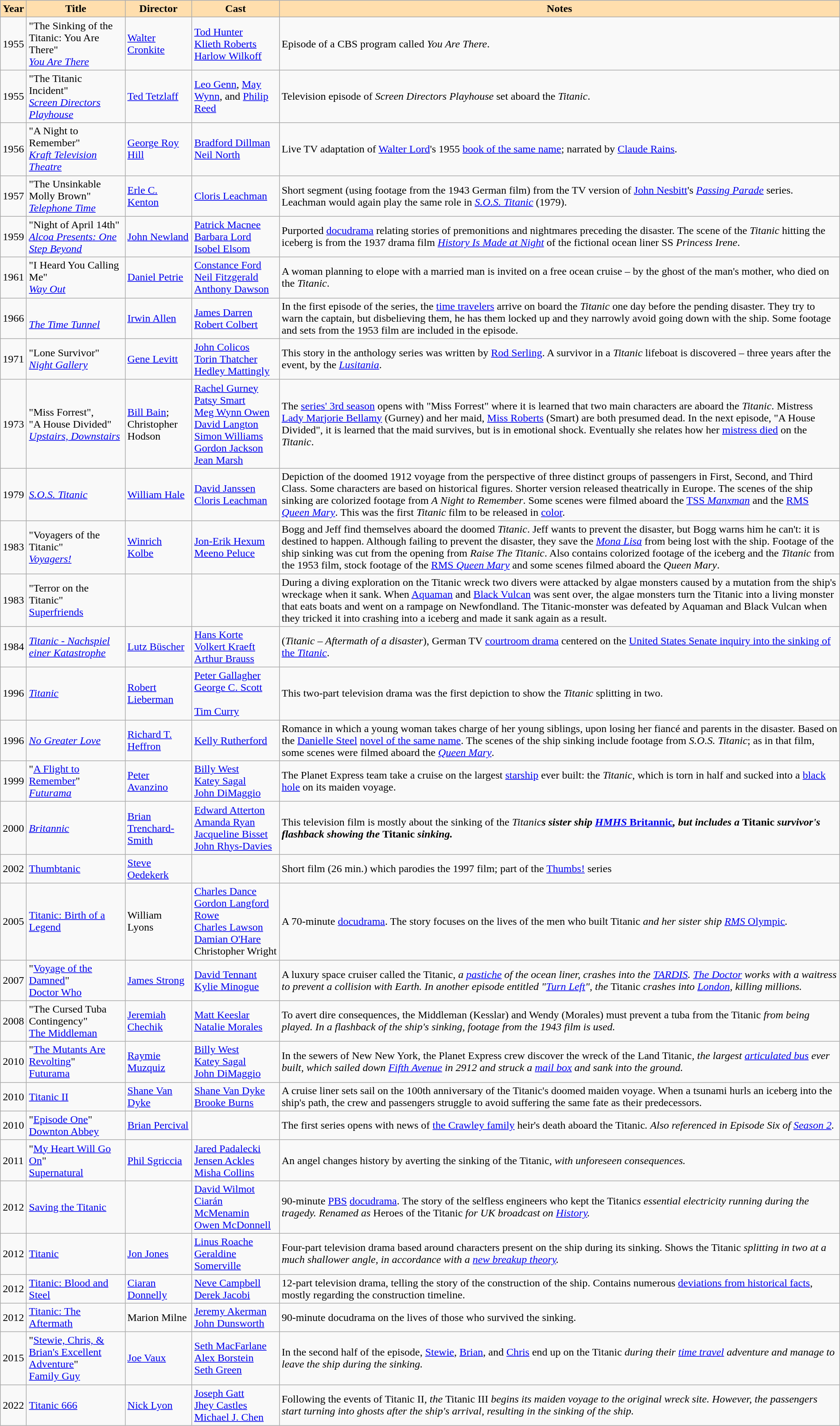<table style="margin:auto;"  class="wikitable sortable">
<tr>
<th style=background:#FFDEAD;>Year</th>
<th style=background:#FFDEAD;>Title</th>
<th style=background:#FFDEAD;>Director</th>
<th style=background:#FFDEAD;>Cast</th>
<th style=background:#FFDEAD;>Notes</th>
</tr>
<tr>
<td>1955</td>
<td>"The Sinking of the Titanic: You Are There" <br> <em><a href='#'>You Are There</a></em></td>
<td><a href='#'>Walter Cronkite</a></td>
<td><a href='#'>Tod Hunter</a><br><a href='#'>Klieth Roberts</a><br><a href='#'>Harlow Wilkoff</a></td>
<td>Episode of a CBS program called <em>You Are There</em>.</td>
</tr>
<tr>
<td>1955</td>
<td>"The Titanic Incident" <br> <em><a href='#'>Screen Directors Playhouse</a></em></td>
<td><a href='#'>Ted Tetzlaff</a></td>
<td><a href='#'>Leo Genn</a>, <a href='#'>May Wynn</a>, and <a href='#'>Philip Reed</a></td>
<td>Television episode of <em>Screen Directors Playhouse</em> set aboard the <em>Titanic</em>.</td>
</tr>
<tr>
<td>1956</td>
<td>"A Night to Remember" <br><em><a href='#'>Kraft Television Theatre</a></em></td>
<td><a href='#'>George Roy Hill</a></td>
<td><a href='#'>Bradford Dillman</a><br><a href='#'>Neil North</a></td>
<td>Live TV adaptation of <a href='#'>Walter Lord</a>'s 1955 <a href='#'>book of the same name</a>; narrated by <a href='#'>Claude Rains</a>.</td>
</tr>
<tr>
<td>1957</td>
<td>"The Unsinkable Molly Brown" <br><em><a href='#'>Telephone Time</a></em></td>
<td><a href='#'>Erle C. Kenton</a></td>
<td><a href='#'>Cloris Leachman</a></td>
<td>Short segment (using footage from the 1943 German film) from the TV version of <a href='#'>John Nesbitt</a>'s <em><a href='#'>Passing Parade</a></em> series. Leachman would again play the same role in <em><a href='#'>S.O.S. Titanic</a></em> (1979).</td>
</tr>
<tr>
<td>1959</td>
<td>"Night of April 14th"<br><em><a href='#'>Alcoa Presents: One Step Beyond</a></em></td>
<td><a href='#'>John Newland</a></td>
<td><a href='#'>Patrick Macnee</a><br><a href='#'>Barbara Lord</a><br><a href='#'>Isobel Elsom</a></td>
<td>Purported <a href='#'>docudrama</a> relating stories of premonitions and nightmares preceding the disaster. The scene of the <em>Titanic</em> hitting the iceberg is from the 1937 drama film <em><a href='#'>History Is Made at Night</a></em> of the fictional ocean liner SS <em>Princess Irene</em>.</td>
</tr>
<tr>
<td>1961</td>
<td>"I Heard You Calling Me"<br><em><a href='#'>Way Out</a></em></td>
<td><a href='#'>Daniel Petrie</a></td>
<td><a href='#'>Constance Ford</a><br><a href='#'>Neil Fitzgerald</a><br><a href='#'>Anthony Dawson</a></td>
<td>A woman planning to elope with a married man is invited on a free ocean cruise – by the ghost of the man's mother, who died on the <em>Titanic</em>.</td>
</tr>
<tr>
<td>1966</td>
<td><br><em><a href='#'>The Time Tunnel</a></em></td>
<td><a href='#'>Irwin Allen</a></td>
<td><a href='#'>James Darren</a><br><a href='#'>Robert Colbert</a></td>
<td>In the first episode of the series, the <a href='#'>time travelers</a> arrive on board the <em>Titanic</em> one day before the pending disaster. They try to warn the captain, but disbelieving them, he has them locked up and they narrowly avoid going down with the ship. Some footage and sets from the 1953 film are included in the episode.</td>
</tr>
<tr>
<td>1971</td>
<td>"Lone Survivor"<br><em><a href='#'>Night Gallery</a></em></td>
<td><a href='#'>Gene Levitt</a></td>
<td><a href='#'>John Colicos</a><br><a href='#'>Torin Thatcher</a><br><a href='#'>Hedley Mattingly</a></td>
<td>This story in the anthology series was written by <a href='#'>Rod Serling</a>.  A survivor in a <em>Titanic</em> lifeboat is discovered – three years after the event, by the <em><a href='#'>Lusitania</a></em>.</td>
</tr>
<tr>
<td>1973</td>
<td>"Miss Forrest",<br>"A House Divided"<br><em><a href='#'>Upstairs, Downstairs</a></em></td>
<td><a href='#'>Bill Bain</a>;<br>Christopher Hodson</td>
<td><a href='#'>Rachel Gurney</a><br><a href='#'>Patsy Smart</a><br><a href='#'>Meg Wynn Owen</a><br><a href='#'>David Langton</a><br><a href='#'>Simon Williams</a><br><a href='#'>Gordon Jackson</a><br><a href='#'>Jean Marsh</a></td>
<td>The <a href='#'>series' 3rd season</a> opens with "Miss Forrest" where it is learned that two main characters are aboard the <em>Titanic</em>. Mistress <a href='#'>Lady Marjorie Bellamy</a> (Gurney) and her maid, <a href='#'>Miss Roberts</a> (Smart) are both presumed dead. In the next episode, "A House Divided", it is learned that the maid survives, but is in emotional shock.  Eventually she relates how her <a href='#'>mistress died</a> on the <em>Titanic</em>.</td>
</tr>
<tr>
<td>1979</td>
<td><em><a href='#'>S.O.S. Titanic</a></em></td>
<td><a href='#'>William Hale</a></td>
<td><a href='#'>David Janssen</a><br><a href='#'>Cloris Leachman</a></td>
<td>Depiction of the doomed 1912 voyage from the perspective of three distinct groups of passengers in First, Second, and Third Class.  Some characters are based on historical figures. Shorter version released theatrically in Europe.  The scenes of the ship sinking are colorized footage from <em>A Night to Remember</em>. Some scenes were filmed aboard the <a href='#'>TSS <em>Manxman</em></a> and the <a href='#'>RMS <em>Queen Mary</em></a>. This was the first <em>Titanic</em> film to be released in <a href='#'>color</a>.</td>
</tr>
<tr>
<td>1983</td>
<td>"Voyagers of the Titanic"<br><em><a href='#'>Voyagers!</a></em></td>
<td><a href='#'>Winrich Kolbe</a></td>
<td><a href='#'>Jon-Erik Hexum</a> <br> <a href='#'>Meeno Peluce</a></td>
<td>Bogg and Jeff find themselves aboard the doomed <em>Titanic</em>.  Jeff wants to prevent the disaster, but Bogg warns him he can't: it is destined to happen.  Although failing to prevent the disaster, they save the <em><a href='#'>Mona Lisa</a></em> from being lost with the ship. Footage of the ship sinking was cut from the opening from <em>Raise The Titanic</em>. Also contains colorized footage of the iceberg and the <em>Titanic</em> from the 1953 film, stock footage of the <a href='#'>RMS <em>Queen Mary</em></a> and some scenes filmed aboard the <em>Queen Mary</em>.</td>
</tr>
<tr>
<td>1983</td>
<td>"Terror on the Titanic"<br><a href='#'>Superfriends</a></td>
<td></td>
<td></td>
<td>During a diving exploration on the Titanic wreck two divers were attacked by algae monsters caused by a mutation from the ship's wreckage when it sank. When <a href='#'>Aquaman</a> and <a href='#'>Black Vulcan</a> was sent over, the algae monsters turn the Titanic into a living monster that eats boats and went on a rampage on Newfondland. The Titanic-monster was defeated by Aquaman and Black Vulcan when they tricked it into crashing into a iceberg and made it sank again as a result.</td>
</tr>
<tr>
<td>1984</td>
<td><em><a href='#'>Titanic - Nachspiel einer Katastrophe</a></em></td>
<td><a href='#'>Lutz Büscher</a></td>
<td><a href='#'>Hans Korte</a><br><a href='#'>Volkert Kraeft</a><br><a href='#'>Arthur Brauss</a></td>
<td>(<em>Titanic – Aftermath of a disaster</em>), German TV <a href='#'>courtroom drama</a> centered on the <a href='#'>United States Senate inquiry into the sinking of the <em>Titanic</em></a>.</td>
</tr>
<tr>
<td>1996</td>
<td><em><a href='#'>Titanic</a></em></td>
<td><a href='#'>Robert Lieberman</a></td>
<td><a href='#'>Peter Gallagher</a><br><a href='#'>George C. Scott</a><br><br><a href='#'>Tim Curry</a></td>
<td>This two-part television drama was the first depiction to show the <em>Titanic</em> splitting in two.</td>
</tr>
<tr>
<td>1996</td>
<td><em><a href='#'>No Greater Love</a></em></td>
<td><a href='#'>Richard T. Heffron</a></td>
<td><a href='#'>Kelly Rutherford</a></td>
<td>Romance in which a young woman takes charge of her young siblings, upon losing her fiancé and parents in the disaster. Based on the <a href='#'>Danielle Steel</a> <a href='#'>novel of the same name</a>. The scenes of the ship sinking include footage from <em>S.O.S. Titanic</em>; as in that film, some scenes were filmed aboard the <em><a href='#'>Queen Mary</a></em>.</td>
</tr>
<tr>
<td>1999</td>
<td>"<a href='#'>A Flight to Remember</a>"<br> <em><a href='#'>Futurama</a></em></td>
<td><a href='#'>Peter Avanzino</a></td>
<td><a href='#'>Billy West</a><br><a href='#'>Katey Sagal</a><br><a href='#'>John DiMaggio</a></td>
<td>The Planet Express team take a cruise on the largest <a href='#'>starship</a> ever built: the <em>Titanic</em>, which is torn in half and sucked into a <a href='#'>black hole</a> on its maiden voyage.</td>
</tr>
<tr>
<td>2000</td>
<td><em><a href='#'>Britannic</a></em></td>
<td><a href='#'>Brian Trenchard-Smith</a></td>
<td><a href='#'>Edward Atterton</a><br><a href='#'>Amanda Ryan</a><br><a href='#'>Jacqueline Bisset</a><br><a href='#'>John Rhys-Davies</a></td>
<td>This television film is mostly about the sinking of the <em>Titanic<strong>s sister ship <a href='#'>HMHS </em>Britannic<em></a>, but includes a </em>Titanic<em> survivor's flashback showing the </em>Titanic<em> sinking.</td>
</tr>
<tr>
<td>2002</td>
<td></em><a href='#'>Thumbtanic</a><em></td>
<td><a href='#'>Steve Oedekerk</a></td>
<td></td>
<td>Short film (26 min.) which parodies the 1997 film; part of the <a href='#'>Thumbs!</a> series</td>
</tr>
<tr>
<td>2005</td>
<td></em><a href='#'>Titanic: Birth of a Legend</a><em></td>
<td>William Lyons</td>
<td><a href='#'>Charles Dance</a> <br><a href='#'>Gordon Langford Rowe</a> <br><a href='#'>Charles Lawson</a> <br><a href='#'>Damian O'Hare</a> <br>Christopher Wright</td>
<td>A 70-minute <a href='#'>docudrama</a>. The story focuses on the lives of the men who built </em>Titanic<em> and her sister ship <a href='#'>RMS </em>Olympic<em></a>.</td>
</tr>
<tr>
<td>2007</td>
<td>"<a href='#'>Voyage of the Damned</a>"<br> </em><a href='#'>Doctor Who</a><em></td>
<td><a href='#'>James Strong</a></td>
<td><a href='#'>David Tennant</a> <br><a href='#'>Kylie Minogue</a></td>
<td>A luxury space cruiser called the </em>Titanic<em>, a <a href='#'>pastiche</a> of the ocean liner, crashes into the <a href='#'>TARDIS</a>. <a href='#'>The Doctor</a> works with a waitress to prevent a collision with Earth. In another episode entitled "<a href='#'>Turn Left</a>", the </em>Titanic<em> crashes into <a href='#'>London</a>, killing millions.</td>
</tr>
<tr>
<td>2008</td>
<td>"The Cursed Tuba Contingency"<br> </em><a href='#'>The Middleman</a><em></td>
<td><a href='#'>Jeremiah Chechik</a></td>
<td><a href='#'>Matt Keeslar</a> <br><a href='#'>Natalie Morales</a></td>
<td>To avert dire consequences, the Middleman (Kesslar) and Wendy (Morales) must prevent a tuba from the </em>Titanic<em> from being played. In a flashback of the ship's sinking, footage from the 1943 film is used.</td>
</tr>
<tr>
<td>2010</td>
<td>"<a href='#'>The Mutants Are Revolting</a>"<br> </em><a href='#'>Futurama</a><em></td>
<td><a href='#'>Raymie Muzquiz</a></td>
<td><a href='#'>Billy West</a><br><a href='#'>Katey Sagal</a><br><a href='#'>John DiMaggio</a></td>
<td>In the sewers of New New York, the Planet Express crew discover the wreck of the  </em>Land Titanic<em>, the largest <a href='#'>articulated bus</a> ever built, which sailed down <a href='#'>Fifth Avenue</a> in 2912 and struck a <a href='#'>mail box</a> and sank into the ground.</td>
</tr>
<tr>
<td>2010</td>
<td></em><a href='#'>Titanic II</a><em></td>
<td><a href='#'>Shane Van Dyke</a></td>
<td><a href='#'>Shane Van Dyke</a> <br><a href='#'>Brooke Burns</a></td>
<td>A cruise liner sets sail on the 100th anniversary of the Titanic's doomed maiden voyage. When a tsunami hurls an iceberg into the ship's path, the crew and passengers struggle to avoid suffering the same fate as their predecessors.</td>
</tr>
<tr>
<td>2010</td>
<td>"<a href='#'>Episode One</a>"<br></em><a href='#'>Downton Abbey</a><em></td>
<td><a href='#'>Brian Percival</a></td>
<td></td>
<td>The first series opens with news of <a href='#'>the Crawley family</a> heir's death aboard the </em>Titanic<em>. Also referenced in Episode Six of <a href='#'>Season 2</a>.</td>
</tr>
<tr>
<td>2011</td>
<td>"<a href='#'>My Heart Will Go On</a>"<br><a href='#'></em>Supernatural<em></a></td>
<td><a href='#'>Phil Sgriccia</a></td>
<td><a href='#'>Jared Padalecki</a> <br> <a href='#'>Jensen Ackles</a> <br> <a href='#'>Misha Collins</a></td>
<td>An angel changes history by averting the sinking of the </em>Titanic<em>, with unforeseen consequences.</td>
</tr>
<tr>
<td>2012</td>
<td></em><a href='#'>Saving the Titanic</a><em></td>
<td></td>
<td><a href='#'>David Wilmot</a><br><a href='#'>Ciarán McMenamin</a><br><a href='#'>Owen McDonnell</a></td>
<td>90-minute <a href='#'>PBS</a> <a href='#'>docudrama</a>. The story of the selfless engineers who kept the </em>Titanic<em>s essential electricity running during the tragedy.  Renamed as </em>Heroes of the Titanic<em> for UK broadcast on <a href='#'>History</a>.</td>
</tr>
<tr>
<td>2012</td>
<td></em><a href='#'>Titanic</a><em></td>
<td><a href='#'>Jon Jones</a></td>
<td><a href='#'>Linus Roache</a><br><a href='#'>Geraldine Somerville</a></td>
<td>Four-part television drama based around characters present on the ship during its sinking. Shows the </em>Titanic<em> splitting in two at a much shallower angle, in accordance with a <a href='#'>new breakup theory</a>.</td>
</tr>
<tr>
<td>2012</td>
<td></em><a href='#'>Titanic: Blood and Steel</a><em></td>
<td><a href='#'>Ciaran Donnelly</a></td>
<td><a href='#'>Neve Campbell</a><br><a href='#'>Derek Jacobi</a></td>
<td>12-part television drama, telling the story of the construction of the ship. Contains numerous <a href='#'>deviations from historical facts</a>, mostly regarding the construction timeline.</td>
</tr>
<tr>
<td>2012</td>
<td></em><a href='#'>Titanic: The Aftermath</a><em></td>
<td>Marion Milne</td>
<td><a href='#'>Jeremy Akerman</a><br><a href='#'>John Dunsworth</a></td>
<td>90-minute docudrama on the lives of those who survived the sinking.</td>
</tr>
<tr>
<td>2015</td>
<td>"<a href='#'>Stewie, Chris, & Brian's Excellent Adventure</a>" <br> </em><a href='#'>Family Guy</a><em></td>
<td><a href='#'>Joe Vaux</a></td>
<td><a href='#'>Seth MacFarlane</a> <br> <a href='#'>Alex Borstein</a> <br> <a href='#'>Seth Green</a></td>
<td>In the second half of the episode, <a href='#'>Stewie</a>, <a href='#'>Brian</a>, and <a href='#'>Chris</a> end up on the </em>Titanic<em> during their <a href='#'>time travel</a> adventure and manage to leave the ship during the sinking.</td>
</tr>
<tr>
<td>2022</td>
<td></em><a href='#'>Titanic 666</a><em></td>
<td><a href='#'>Nick Lyon</a></td>
<td><a href='#'>Joseph Gatt</a> <br> <a href='#'>Jhey Castles</a> <br> <a href='#'>Michael J. Chen</a></td>
<td>Following the events of </em>Titanic II<em>, the </em>Titanic III<em> begins its maiden voyage to the original wreck site. However, the passengers start turning into ghosts after the ship's arrival, resulting in the sinking of the ship.</td>
</tr>
</table>
